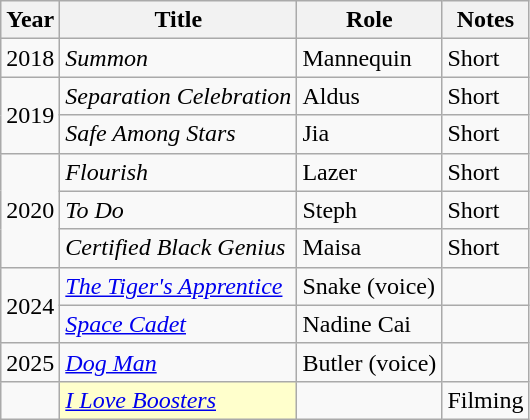<table class="wikitable sortable">
<tr>
<th>Year</th>
<th>Title</th>
<th>Role</th>
<th>Notes</th>
</tr>
<tr>
<td>2018</td>
<td><em>Summon</em></td>
<td>Mannequin</td>
<td>Short</td>
</tr>
<tr>
<td rowspan="2">2019</td>
<td><em>Separation Celebration</em></td>
<td>Aldus</td>
<td>Short</td>
</tr>
<tr>
<td><em>Safe Among Stars</em></td>
<td>Jia</td>
<td>Short</td>
</tr>
<tr>
<td rowspan="3">2020</td>
<td><em>Flourish</em></td>
<td>Lazer</td>
<td>Short</td>
</tr>
<tr>
<td><em>To Do</em></td>
<td>Steph</td>
<td>Short</td>
</tr>
<tr>
<td><em>Certified Black Genius</em></td>
<td>Maisa</td>
<td>Short</td>
</tr>
<tr>
<td rowspan="2">2024</td>
<td><em><a href='#'>The Tiger's Apprentice</a></em></td>
<td>Snake (voice)</td>
<td></td>
</tr>
<tr>
<td><em><a href='#'>Space Cadet</a></em></td>
<td>Nadine Cai</td>
<td></td>
</tr>
<tr>
<td>2025</td>
<td><em><a href='#'>Dog Man</a></em></td>
<td>Butler (voice)</td>
<td></td>
</tr>
<tr>
<td></td>
<td scope="row" style="background:#FFFFCC;"><em><a href='#'>I Love Boosters</a></em></td>
<td></td>
<td>Filming</td>
</tr>
</table>
